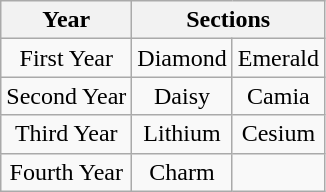<table class="wikitable" style="text-align:center">
<tr>
<th>Year</th>
<th ! colspan="2">Sections</th>
</tr>
<tr>
<td>First Year</td>
<td>Diamond</td>
<td>Emerald</td>
</tr>
<tr>
<td>Second Year</td>
<td>Daisy</td>
<td>Camia</td>
</tr>
<tr>
<td>Third Year</td>
<td>Lithium</td>
<td>Cesium</td>
</tr>
<tr>
<td>Fourth Year</td>
<td>Charm</td>
<td></td>
</tr>
</table>
